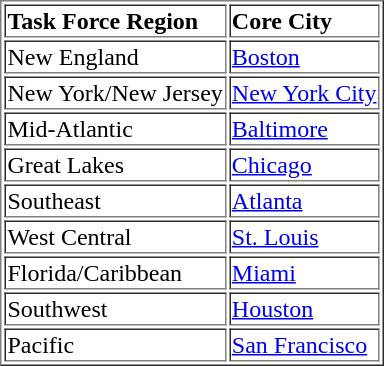<table border="1">
<tr>
<td><strong>Task Force Region</strong></td>
<td><strong>Core City</strong></td>
</tr>
<tr>
<td>New England</td>
<td><a href='#'>Boston</a></td>
</tr>
<tr>
<td>New York/New Jersey</td>
<td><a href='#'>New York City</a></td>
</tr>
<tr>
<td>Mid-Atlantic</td>
<td><a href='#'>Baltimore</a></td>
</tr>
<tr>
<td>Great Lakes</td>
<td><a href='#'>Chicago</a></td>
</tr>
<tr>
<td>Southeast</td>
<td><a href='#'>Atlanta</a></td>
</tr>
<tr>
<td>West Central</td>
<td><a href='#'>St. Louis</a></td>
</tr>
<tr>
<td>Florida/Caribbean</td>
<td><a href='#'>Miami</a></td>
</tr>
<tr>
<td>Southwest</td>
<td><a href='#'>Houston</a></td>
</tr>
<tr>
<td>Pacific</td>
<td><a href='#'>San Francisco</a></td>
</tr>
</table>
